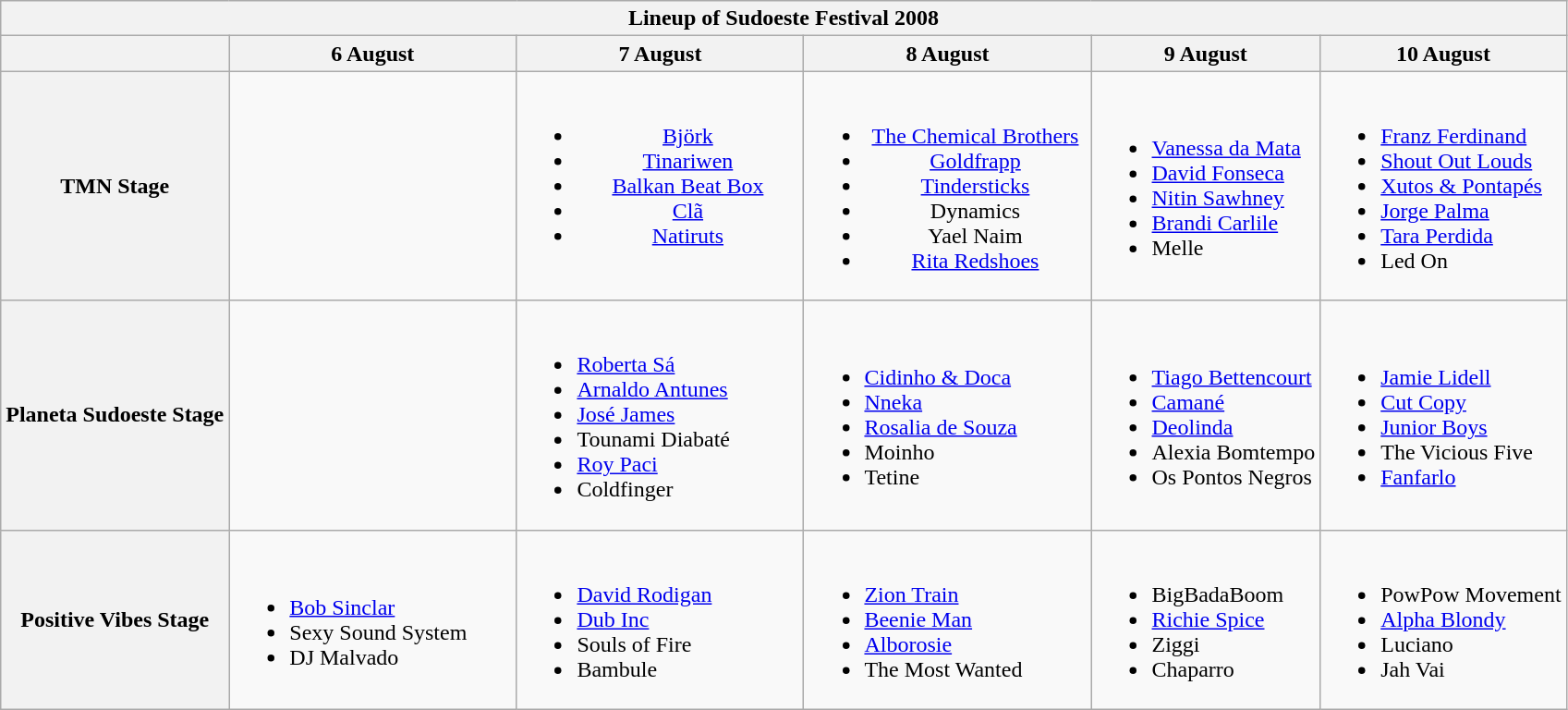<table class="wikitable mw-collapsible">
<tr>
<th colspan="6">Lineup of Sudoeste Festival 2008</th>
</tr>
<tr>
<th></th>
<th>6 August</th>
<th>7 August</th>
<th>8 August</th>
<th>9 August</th>
<th>10 August</th>
</tr>
<tr>
<th><strong>TMN Stage</strong></th>
<td width="200" align="center" valign="top"></td>
<td width="200" align="center" valign="top"><br><ul><li><a href='#'>Björk</a></li><li><a href='#'>Tinariwen</a></li><li><a href='#'>Balkan Beat Box</a></li><li><a href='#'>Clã</a></li><li><a href='#'>Natiruts</a></li></ul></td>
<td width="200" align="center" valign="top"><br><ul><li><a href='#'>The Chemical Brothers</a></li><li><a href='#'>Goldfrapp</a></li><li><a href='#'>Tindersticks</a></li><li>Dynamics</li><li>Yael Naim</li><li><a href='#'>Rita Redshoes</a></li></ul></td>
<td><br><ul><li><a href='#'>Vanessa da Mata</a></li><li><a href='#'>David Fonseca</a></li><li><a href='#'>Nitin Sawhney</a></li><li><a href='#'>Brandi Carlile</a></li><li>Melle</li></ul></td>
<td><br><ul><li><a href='#'>Franz Ferdinand</a></li><li><a href='#'>Shout Out Louds</a></li><li><a href='#'>Xutos & Pontapés</a></li><li><a href='#'>Jorge Palma</a></li><li><a href='#'>Tara Perdida</a></li><li>Led On</li></ul></td>
</tr>
<tr>
<th><strong>Planeta Sudoeste Stage</strong></th>
<td></td>
<td><br><ul><li><a href='#'>Roberta Sá</a></li><li><a href='#'>Arnaldo Antunes</a></li><li><a href='#'>José James</a></li><li>Tounami Diabaté</li><li><a href='#'>Roy Paci</a></li><li>Coldfinger</li></ul></td>
<td><br><ul><li><a href='#'>Cidinho & Doca</a></li><li><a href='#'>Nneka</a></li><li><a href='#'>Rosalia de Souza</a></li><li>Moinho</li><li>Tetine</li></ul></td>
<td><br><ul><li><a href='#'>Tiago Bettencourt</a></li><li><a href='#'>Camané</a></li><li><a href='#'>Deolinda</a></li><li>Alexia Bomtempo</li><li>Os Pontos Negros</li></ul></td>
<td><br><ul><li><a href='#'>Jamie Lidell</a></li><li><a href='#'>Cut Copy</a></li><li><a href='#'>Junior Boys</a></li><li>The Vicious Five</li><li><a href='#'>Fanfarlo</a></li></ul></td>
</tr>
<tr>
<th><strong>Positive Vibes Stage</strong></th>
<td><br><ul><li><a href='#'>Bob Sinclar</a></li><li>Sexy Sound System</li><li>DJ Malvado</li></ul></td>
<td><br><ul><li><a href='#'>David Rodigan</a></li><li><a href='#'>Dub Inc</a></li><li>Souls of Fire</li><li>Bambule</li></ul></td>
<td><br><ul><li><a href='#'>Zion Train</a></li><li><a href='#'>Beenie Man</a></li><li><a href='#'>Alborosie</a></li><li>The Most Wanted</li></ul></td>
<td><br><ul><li>BigBadaBoom</li><li><a href='#'>Richie Spice</a></li><li>Ziggi</li><li>Chaparro</li></ul></td>
<td><br><ul><li>PowPow Movement</li><li><a href='#'>Alpha Blondy</a></li><li>Luciano</li><li>Jah Vai</li></ul></td>
</tr>
</table>
